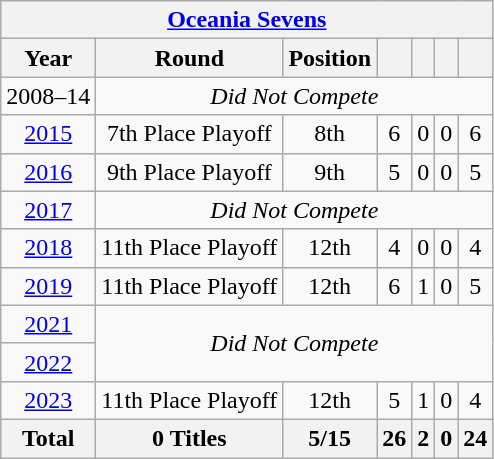<table class="wikitable" style="text-align: center;">
<tr>
<th colspan="7"><a href='#'>Oceania Sevens</a></th>
</tr>
<tr>
<th>Year</th>
<th>Round</th>
<th>Position</th>
<th></th>
<th></th>
<th></th>
<th></th>
</tr>
<tr>
<td>2008–14</td>
<td colspan="6"><em>Did Not Compete</em></td>
</tr>
<tr>
<td> <a href='#'>2015</a></td>
<td>7th Place Playoff</td>
<td>8th</td>
<td>6</td>
<td>0</td>
<td>0</td>
<td>6</td>
</tr>
<tr>
<td> <a href='#'>2016</a></td>
<td>9th Place Playoff</td>
<td>9th</td>
<td>5</td>
<td>0</td>
<td>0</td>
<td>5</td>
</tr>
<tr>
<td> <a href='#'>2017</a></td>
<td colspan="6"><em>Did Not Compete</em></td>
</tr>
<tr>
<td> <a href='#'>2018</a></td>
<td>11th Place Playoff</td>
<td>12th</td>
<td>4</td>
<td>0</td>
<td>0</td>
<td>4</td>
</tr>
<tr>
<td> <a href='#'>2019</a></td>
<td>11th Place Playoff</td>
<td>12th</td>
<td>6</td>
<td>1</td>
<td>0</td>
<td>5</td>
</tr>
<tr>
<td> <a href='#'>2021</a></td>
<td colspan="6" rowspan="2"><em>Did Not Compete</em></td>
</tr>
<tr>
<td> <a href='#'>2022</a></td>
</tr>
<tr>
<td> <a href='#'>2023</a></td>
<td>11th Place Playoff</td>
<td>12th</td>
<td>5</td>
<td>1</td>
<td>0</td>
<td>4</td>
</tr>
<tr>
<th>Total</th>
<th>0 Titles</th>
<th>5/15</th>
<th>26</th>
<th>2</th>
<th>0</th>
<th>24</th>
</tr>
</table>
